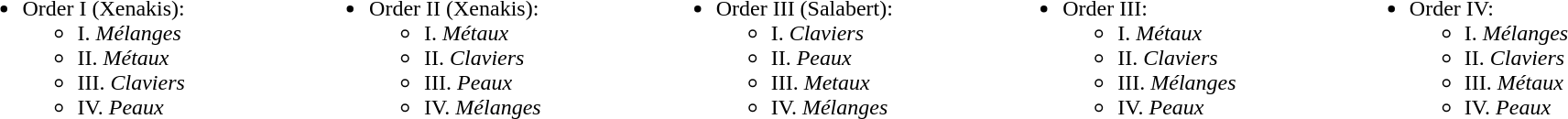<table width=100%>
<tr valign ="top">
<td width=20%><br><ul><li>Order I (Xenakis):<ul><li>I. <em>Mélanges</em></li><li>II. <em>Métaux</em></li><li>III. <em>Claviers</em></li><li>IV. <em>Peaux</em></li></ul></li></ul></td>
<td width=20%><br><ul><li>Order II (Xenakis):<ul><li>I. <em>Métaux</em></li><li>II. <em>Claviers</em></li><li>III. <em>Peaux</em></li><li>IV. <em>Mélanges</em></li></ul></li></ul></td>
<td width=20%><br><ul><li>Order III (Salabert):<ul><li>I. <em>Claviers</em></li><li>II. <em>Peaux</em></li><li>III. <em>Metaux</em></li><li>IV. <em>Mélanges</em></li></ul></li></ul></td>
<td width=20%><br><ul><li>Order III:<ul><li>I. <em>Métaux</em></li><li>II. <em>Claviers</em></li><li>III. <em>Mélanges</em></li><li>IV. <em>Peaux</em></li></ul></li></ul></td>
<td width=20%><br><ul><li>Order IV:<ul><li>I. <em>Mélanges</em></li><li>II. <em>Claviers</em></li><li>III. <em>Métaux</em></li><li>IV. <em>Peaux</em></li></ul></li></ul></td>
</tr>
</table>
